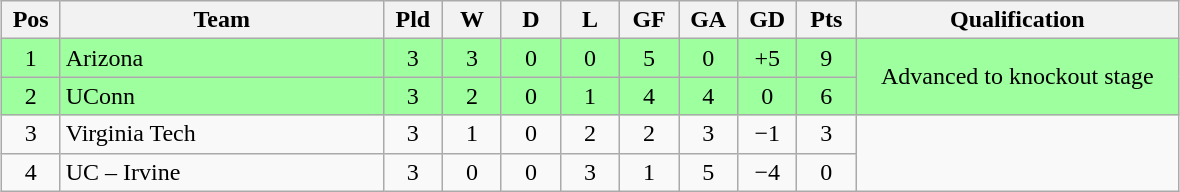<table class="wikitable" style="text-align:center; margin: 1em auto">
<tr>
<th style="width:2em">Pos</th>
<th style="width:13em">Team</th>
<th style="width:2em">Pld</th>
<th style="width:2em">W</th>
<th style="width:2em">D</th>
<th style="width:2em">L</th>
<th style="width:2em">GF</th>
<th style="width:2em">GA</th>
<th style="width:2em">GD</th>
<th style="width:2em">Pts</th>
<th style="width:13em">Qualification</th>
</tr>
<tr bgcolor="#9eff9e">
<td>1</td>
<td style="text-align:left">Arizona</td>
<td>3</td>
<td>3</td>
<td>0</td>
<td>0</td>
<td>5</td>
<td>0</td>
<td>+5</td>
<td>9</td>
<td rowspan="2">Advanced to knockout stage</td>
</tr>
<tr bgcolor="#9eff9e">
<td>2</td>
<td style="text-align:left">UConn</td>
<td>3</td>
<td>2</td>
<td>0</td>
<td>1</td>
<td>4</td>
<td>4</td>
<td>0</td>
<td>6</td>
</tr>
<tr>
<td>3</td>
<td style="text-align:left">Virginia Tech</td>
<td>3</td>
<td>1</td>
<td>0</td>
<td>2</td>
<td>2</td>
<td>3</td>
<td>−1</td>
<td>3</td>
</tr>
<tr>
<td>4</td>
<td style="text-align:left">UC – Irvine</td>
<td>3</td>
<td>0</td>
<td>0</td>
<td>3</td>
<td>1</td>
<td>5</td>
<td>−4</td>
<td>0</td>
</tr>
</table>
